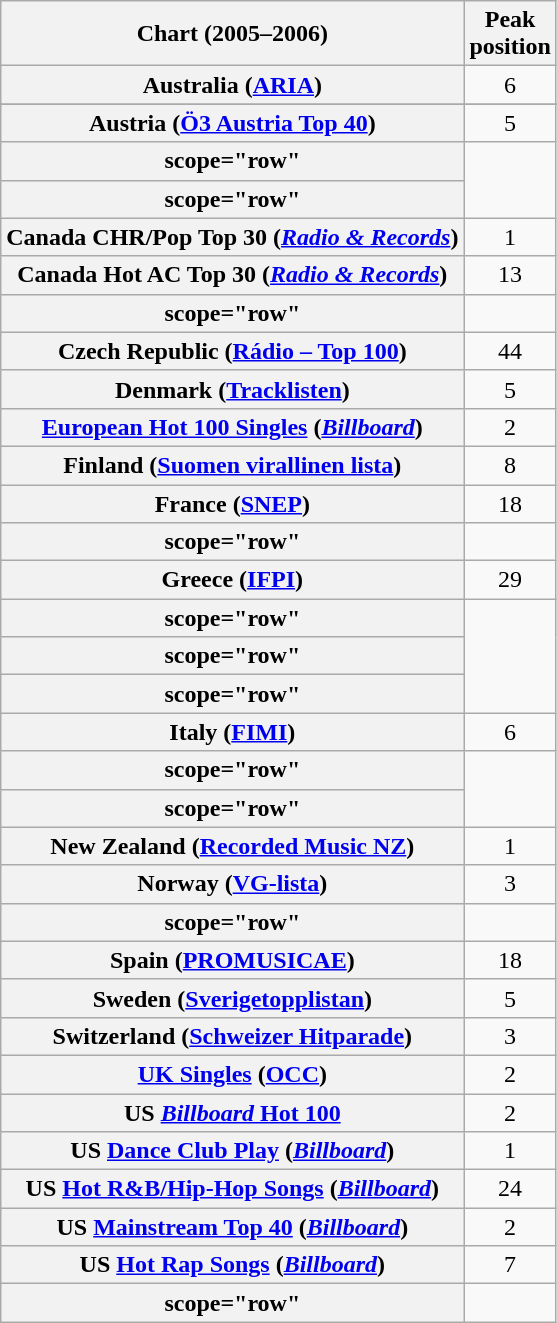<table class="wikitable sortable plainrowheaders" style="text-align:center">
<tr>
<th>Chart (2005–2006)</th>
<th>Peak<br>position</th>
</tr>
<tr>
<th scope="row">Australia (<a href='#'>ARIA</a>)</th>
<td>6</td>
</tr>
<tr>
</tr>
<tr>
<th scope="row">Austria (<a href='#'>Ö3 Austria Top 40</a>)</th>
<td>5</td>
</tr>
<tr>
<th>scope="row"</th>
</tr>
<tr>
<th>scope="row"</th>
</tr>
<tr>
<th scope="row">Canada CHR/Pop Top 30 (<em><a href='#'>Radio & Records</a></em>)</th>
<td>1</td>
</tr>
<tr>
<th scope="row">Canada Hot AC Top 30 (<em><a href='#'>Radio & Records</a></em>)</th>
<td>13</td>
</tr>
<tr>
<th>scope="row"</th>
</tr>
<tr>
<th scope="row">Czech Republic (<a href='#'>Rádio – Top 100</a>)</th>
<td>44</td>
</tr>
<tr>
<th scope="row">Denmark (<a href='#'>Tracklisten</a>)</th>
<td>5</td>
</tr>
<tr>
<th scope="row"><a href='#'>European Hot 100 Singles</a> (<em><a href='#'>Billboard</a></em>)</th>
<td>2</td>
</tr>
<tr>
<th scope="row">Finland (<a href='#'>Suomen virallinen lista</a>)</th>
<td>8</td>
</tr>
<tr>
<th scope="row">France (<a href='#'>SNEP</a>)</th>
<td>18</td>
</tr>
<tr>
<th>scope="row"</th>
</tr>
<tr>
<th scope="row">Greece (<a href='#'>IFPI</a>)</th>
<td>29</td>
</tr>
<tr>
<th>scope="row"</th>
</tr>
<tr>
<th>scope="row"</th>
</tr>
<tr>
<th>scope="row"</th>
</tr>
<tr>
<th scope="row">Italy (<a href='#'>FIMI</a>)</th>
<td>6</td>
</tr>
<tr>
<th>scope="row"</th>
</tr>
<tr>
<th>scope="row"</th>
</tr>
<tr>
<th scope="row">New Zealand (<a href='#'>Recorded Music NZ</a>)</th>
<td>1</td>
</tr>
<tr>
<th scope="row">Norway (<a href='#'>VG-lista</a>)</th>
<td>3</td>
</tr>
<tr>
<th>scope="row"</th>
</tr>
<tr>
<th scope="row">Spain (<a href='#'>PROMUSICAE</a>)</th>
<td>18</td>
</tr>
<tr>
<th scope="row">Sweden (<a href='#'>Sverigetopplistan</a>)</th>
<td>5</td>
</tr>
<tr>
<th scope="row">Switzerland (<a href='#'>Schweizer Hitparade</a>)</th>
<td>3</td>
</tr>
<tr>
<th scope="row"><a href='#'>UK Singles</a> (<a href='#'>OCC</a>)</th>
<td>2</td>
</tr>
<tr>
<th scope="row">US <a href='#'><em>Billboard</em> Hot 100</a></th>
<td>2</td>
</tr>
<tr>
<th scope="row">US <a href='#'>Dance Club Play</a> (<em><a href='#'>Billboard</a></em>)</th>
<td>1</td>
</tr>
<tr>
<th scope="row">US <a href='#'>Hot R&B/Hip-Hop Songs</a> (<em><a href='#'>Billboard</a></em>)</th>
<td>24</td>
</tr>
<tr>
<th scope="row">US <a href='#'>Mainstream Top 40</a> (<em><a href='#'>Billboard</a></em>)</th>
<td>2</td>
</tr>
<tr>
<th scope="row">US <a href='#'>Hot Rap Songs</a> (<em><a href='#'>Billboard</a></em>)</th>
<td>7</td>
</tr>
<tr>
<th>scope="row" </th>
</tr>
</table>
